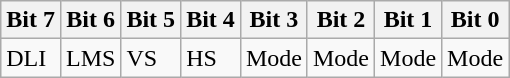<table class="wikitable">
<tr>
<th>Bit 7</th>
<th>Bit 6</th>
<th>Bit 5</th>
<th>Bit 4</th>
<th>Bit 3</th>
<th>Bit 2</th>
<th>Bit 1</th>
<th>Bit 0</th>
</tr>
<tr>
<td>DLI</td>
<td>LMS</td>
<td>VS</td>
<td>HS</td>
<td>Mode</td>
<td>Mode</td>
<td>Mode</td>
<td>Mode</td>
</tr>
</table>
